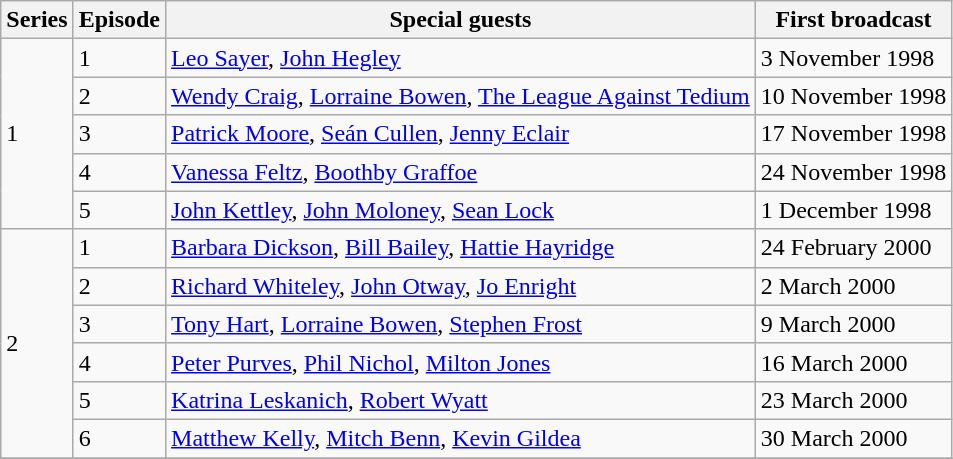<table class="wikitable">
<tr>
<th>Series</th>
<th>Episode</th>
<th>Special guests</th>
<th>First broadcast</th>
</tr>
<tr>
<td rowspan="5">1</td>
<td>1</td>
<td><a href='#'>Leo Sayer</a>, <a href='#'>John Hegley</a></td>
<td>3 November 1998</td>
</tr>
<tr>
<td>2</td>
<td><a href='#'>Wendy Craig</a>, <a href='#'>Lorraine Bowen</a>, <a href='#'>The League Against Tedium</a></td>
<td>10 November 1998</td>
</tr>
<tr>
<td>3</td>
<td><a href='#'>Patrick Moore</a>, <a href='#'>Seán Cullen</a>, <a href='#'>Jenny Eclair</a></td>
<td>17 November 1998</td>
</tr>
<tr>
<td>4</td>
<td><a href='#'>Vanessa Feltz</a>, <a href='#'>Boothby Graffoe</a></td>
<td>24 November 1998</td>
</tr>
<tr>
<td>5</td>
<td><a href='#'>John Kettley</a>, <a href='#'>John Moloney</a>, <a href='#'>Sean Lock</a></td>
<td>1 December 1998</td>
</tr>
<tr>
<td rowspan="6">2</td>
<td>1</td>
<td><a href='#'>Barbara Dickson</a>, <a href='#'>Bill Bailey</a>, <a href='#'>Hattie Hayridge</a></td>
<td>24 February 2000</td>
</tr>
<tr>
<td>2</td>
<td><a href='#'>Richard Whiteley</a>, <a href='#'>John Otway</a>, <a href='#'>Jo Enright</a></td>
<td>2 March 2000</td>
</tr>
<tr>
<td>3</td>
<td><a href='#'>Tony Hart</a>, <a href='#'>Lorraine Bowen</a>, <a href='#'>Stephen Frost</a></td>
<td>9 March 2000</td>
</tr>
<tr>
<td>4</td>
<td><a href='#'>Peter Purves</a>, <a href='#'>Phil Nichol</a>, <a href='#'>Milton Jones</a></td>
<td>16 March 2000</td>
</tr>
<tr>
<td>5</td>
<td><a href='#'>Katrina Leskanich</a>, <a href='#'>Robert Wyatt</a></td>
<td>23 March 2000</td>
</tr>
<tr>
<td>6</td>
<td><a href='#'>Matthew Kelly</a>, <a href='#'>Mitch Benn</a>, <a href='#'>Kevin Gildea</a></td>
<td>30 March 2000</td>
</tr>
<tr>
</tr>
</table>
